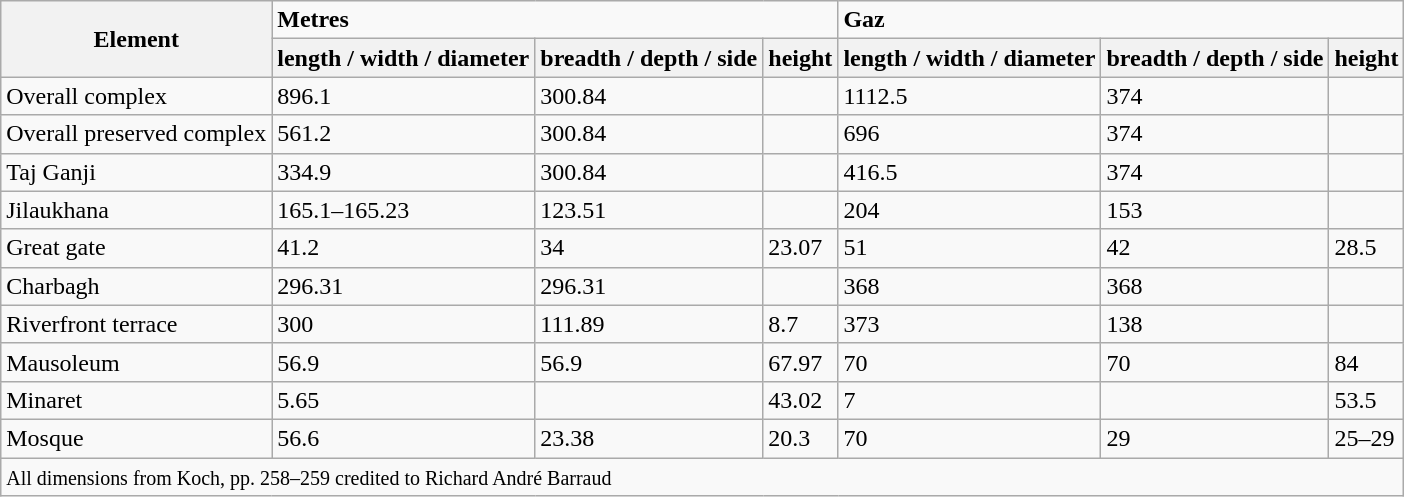<table class="wikitable">
<tr>
<th rowspan=2>Element</th>
<td colspan=3><strong>Metres</strong></td>
<td colspan=3><strong>Gaz</strong></td>
</tr>
<tr>
<th>length / width / diameter</th>
<th>breadth / depth / side</th>
<th>height</th>
<th>length / width / diameter</th>
<th>breadth / depth / side</th>
<th>height</th>
</tr>
<tr>
<td>Overall complex</td>
<td>896.1</td>
<td>300.84</td>
<td></td>
<td>1112.5</td>
<td>374</td>
<td></td>
</tr>
<tr>
<td>Overall preserved complex</td>
<td>561.2</td>
<td>300.84</td>
<td></td>
<td>696</td>
<td>374</td>
<td></td>
</tr>
<tr>
<td>Taj Ganji</td>
<td>334.9</td>
<td>300.84</td>
<td></td>
<td>416.5</td>
<td>374</td>
<td></td>
</tr>
<tr>
<td>Jilaukhana</td>
<td>165.1–165.23</td>
<td>123.51</td>
<td></td>
<td>204</td>
<td>153</td>
<td></td>
</tr>
<tr>
<td>Great gate</td>
<td>41.2</td>
<td>34</td>
<td>23.07</td>
<td>51</td>
<td>42</td>
<td>28.5</td>
</tr>
<tr>
<td>Charbagh</td>
<td>296.31</td>
<td>296.31</td>
<td></td>
<td>368</td>
<td>368</td>
<td></td>
</tr>
<tr>
<td>Riverfront terrace</td>
<td>300</td>
<td>111.89</td>
<td>8.7</td>
<td>373</td>
<td>138</td>
<td></td>
</tr>
<tr>
<td>Mausoleum</td>
<td>56.9</td>
<td>56.9</td>
<td>67.97</td>
<td>70</td>
<td>70</td>
<td>84</td>
</tr>
<tr>
<td>Minaret</td>
<td>5.65</td>
<td></td>
<td>43.02</td>
<td>7</td>
<td></td>
<td>53.5</td>
</tr>
<tr>
<td>Mosque</td>
<td>56.6</td>
<td>23.38</td>
<td>20.3</td>
<td>70</td>
<td>29</td>
<td>25–29</td>
</tr>
<tr>
<td colspan=7 align="left"><small>All dimensions from Koch, pp. 258–259 credited to Richard André Barraud</small></td>
</tr>
</table>
